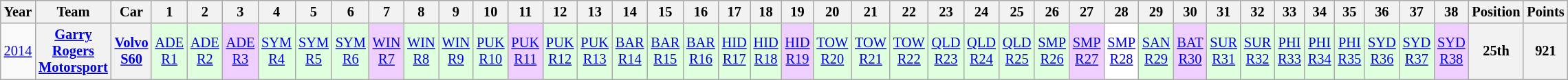<table class="wikitable" style="text-align:center; font-size:85%">
<tr>
<th>Year</th>
<th>Team</th>
<th>Car</th>
<th>1</th>
<th>2</th>
<th>3</th>
<th>4</th>
<th>5</th>
<th>6</th>
<th>7</th>
<th>8</th>
<th>9</th>
<th>10</th>
<th>11</th>
<th>12</th>
<th>13</th>
<th>14</th>
<th>15</th>
<th>16</th>
<th>17</th>
<th>18</th>
<th>19</th>
<th>20</th>
<th>21</th>
<th>22</th>
<th>23</th>
<th>24</th>
<th>25</th>
<th>26</th>
<th>27</th>
<th>28</th>
<th>29</th>
<th>30</th>
<th>31</th>
<th>32</th>
<th>33</th>
<th>34</th>
<th>35</th>
<th>36</th>
<th>37</th>
<th>38</th>
<th>Position</th>
<th>Points</th>
</tr>
<tr>
<td><a href='#'>2014</a></td>
<th><a href='#'>Garry Rogers Motorsport</a></th>
<th><a href='#'>Volvo S60</a></th>
<td style="background:#DFFFDF;"><a href='#'>ADE <br> R1</a><br></td>
<td style="background:#DFFFDF;"><a href='#'>ADE <br> R2</a><br></td>
<td style="background:#EFCFFF;"><a href='#'>ADE <br> R3</a><br></td>
<td style="background:#DFFFDF;"><a href='#'>SYM <br> R4</a><br></td>
<td style="background:#DFFFDF;"><a href='#'>SYM <br> R5</a><br></td>
<td style="background:#DFFFDF;"><a href='#'>SYM <br> R6</a><br></td>
<td style="background:#EFCFFF;"><a href='#'>WIN <br> R7</a><br></td>
<td style="background:#DFFFDF;"><a href='#'>WIN <br> R8</a><br></td>
<td style="background:#DFFFDF;"><a href='#'>WIN <br> R9</a><br></td>
<td style="background:#DFFFDF;"><a href='#'>PUK <br> R10</a><br></td>
<td style="background:#EFCFFF;"><a href='#'>PUK <br> R11</a><br></td>
<td style="background:#DFFFDF;"><a href='#'>PUK <br> R12</a><br></td>
<td style="background:#DFFFDF;"><a href='#'>PUK <br> R13</a><br></td>
<td style="background:#DFFFDF;"><a href='#'>BAR <br> R14</a><br></td>
<td style="background:#DFFFDF;"><a href='#'>BAR <br> R15</a><br></td>
<td style="background:#DFFFDF;"><a href='#'>BAR <br> R16</a><br></td>
<td style="background:#DFFFDF;"><a href='#'>HID <br> R17</a><br></td>
<td style="background:#DFFFDF;"><a href='#'>HID <br> R18</a><br></td>
<td style="background:#EFCFFF;"><a href='#'>HID <br> R19</a><br></td>
<td style="background:#DFFFDF;"><a href='#'>TOW <br> R20</a><br></td>
<td style="background:#DFFFDF;"><a href='#'>TOW <br> R21</a><br></td>
<td style="background:#DFFFDF;"><a href='#'>TOW <br> R22</a><br></td>
<td style="background:#DFFFDF;"><a href='#'>QLD <br> R23</a><br></td>
<td style="background:#DFFFDF;"><a href='#'>QLD <br> R24</a><br></td>
<td style="background:#DFFFDF;"><a href='#'>QLD <br> R25</a><br></td>
<td style="background:#DFFFDF;"><a href='#'>SMP <br> R26</a><br></td>
<td style="background:#EFCFFF;"><a href='#'>SMP <br> R27</a><br></td>
<td style="background:#FFFFFF;"><a href='#'>SMP <br> R28</a><br></td>
<td style="background:#DFFFDF;"><a href='#'>SAN <br> R29</a><br></td>
<td style="background:#EFCFFF;"><a href='#'>BAT <br> R30</a><br></td>
<td style="background:#DFFFDF;"><a href='#'>SUR <br> R31</a><br></td>
<td style="background:#DFFFDF;"><a href='#'>SUR <br> R32</a><br></td>
<td style="background:#DFFFDF;"><a href='#'>PHI <br> R33</a><br></td>
<td style="background:#DFFFDF;"><a href='#'>PHI <br> R34</a><br></td>
<td style="background:#DFFFDF;"><a href='#'>PHI <br> R35</a><br></td>
<td style="background:#DFFFDF;"><a href='#'>SYD <br> R36</a><br></td>
<td style="background:#DFFFDF;"><a href='#'>SYD <br> R37</a><br></td>
<td style="background:#EFCFFF;"><a href='#'>SYD <br> R38</a><br></td>
<th>25th</th>
<th>921</th>
</tr>
</table>
